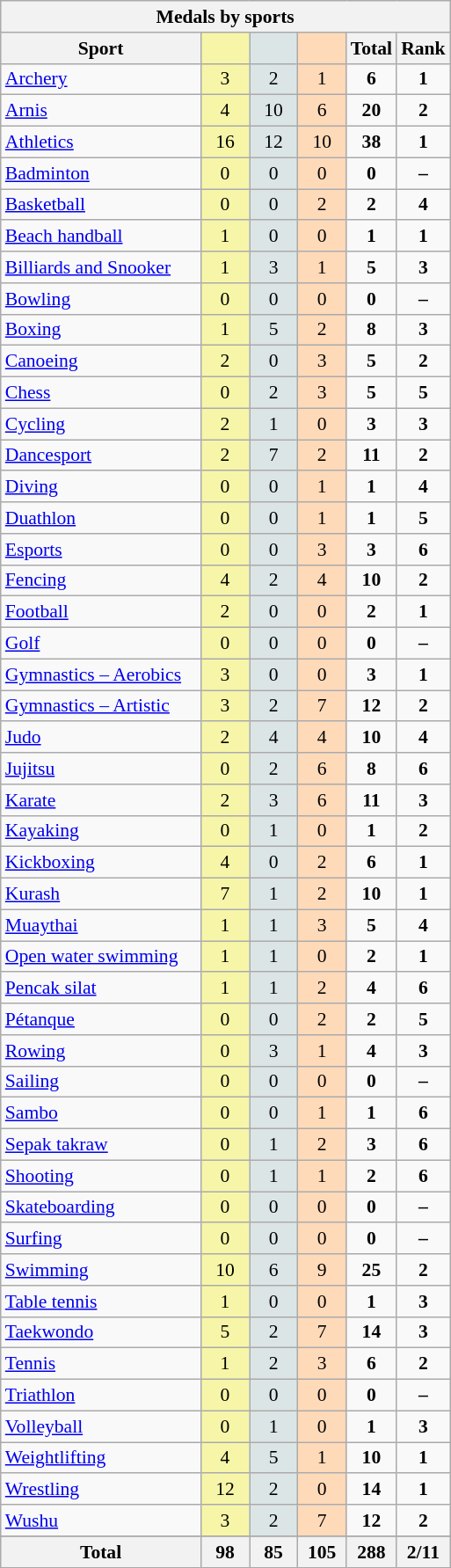<table class="wikitable sortable" style="font-size:90%; text-align:center;">
<tr>
<th colspan=6>Medals by sports</th>
</tr>
<tr>
<th width=145>Sport</th>
<th scope="col" width=30 style="background:#F7F6A8;"></th>
<th scope="col" width=30 style="background:#DCE5E5;"></th>
<th scope="col" width=30 style="background:#FFDAB9;"></th>
<th width=30>Total</th>
<th width=30>Rank</th>
</tr>
<tr>
<td style="text-align:left"><a href='#'>Archery</a></td>
<td style="background:#F7F6A8;">3</td>
<td style="background:#DCE5E5;">2</td>
<td style="background:#FFDAB9;">1</td>
<td><strong>6</strong></td>
<td><strong>1</strong></td>
</tr>
<tr>
<td style="text-align:left"><a href='#'>Arnis</a></td>
<td style="background:#F7F6A8;">4</td>
<td style="background:#DCE5E5;">10</td>
<td style="background:#FFDAB9;">6</td>
<td><strong>20</strong></td>
<td><strong>2</strong></td>
</tr>
<tr>
<td style="text-align:left"><a href='#'>Athletics</a></td>
<td style="background:#F7F6A8;">16</td>
<td style="background:#DCE5E5;">12</td>
<td style="background:#FFDAB9;">10</td>
<td><strong>38</strong></td>
<td><strong>1</strong></td>
</tr>
<tr>
<td style="text-align:left"><a href='#'>Badminton</a></td>
<td style="background:#F7F6A8;">0</td>
<td style="background:#DCE5E5;">0</td>
<td style="background:#FFDAB9;">0</td>
<td><strong>0</strong></td>
<td><strong>–</strong></td>
</tr>
<tr>
<td style="text-align:left"><a href='#'>Basketball</a></td>
<td style="background:#F7F6A8;">0</td>
<td style="background:#DCE5E5;">0</td>
<td style="background:#FFDAB9;">2</td>
<td><strong>2</strong></td>
<td><strong>4</strong></td>
</tr>
<tr>
<td style="text-align:left"><a href='#'>Beach handball</a></td>
<td style="background:#F7F6A8;">1</td>
<td style="background:#DCE5E5;">0</td>
<td style="background:#FFDAB9;">0</td>
<td><strong>1</strong></td>
<td><strong>1</strong></td>
</tr>
<tr>
<td style="text-align:left"><a href='#'>Billiards and Snooker</a></td>
<td style="background:#F7F6A8;">1</td>
<td style="background:#DCE5E5;">3</td>
<td style="background:#FFDAB9;">1</td>
<td><strong>5</strong></td>
<td><strong>3</strong></td>
</tr>
<tr>
<td style="text-align:left"><a href='#'>Bowling</a></td>
<td style="background:#F7F6A8;">0</td>
<td style="background:#DCE5E5;">0</td>
<td style="background:#FFDAB9;">0</td>
<td><strong>0</strong></td>
<td><strong>–</strong></td>
</tr>
<tr>
<td style="text-align:left"><a href='#'>Boxing</a></td>
<td style="background:#F7F6A8;">1</td>
<td style="background:#DCE5E5;">5</td>
<td style="background:#FFDAB9;">2</td>
<td><strong>8</strong></td>
<td><strong>3</strong></td>
</tr>
<tr>
<td style="text-align:left"><a href='#'>Canoeing</a></td>
<td style="background:#F7F6A8;">2</td>
<td style="background:#DCE5E5;">0</td>
<td style="background:#FFDAB9;">3</td>
<td><strong>5</strong></td>
<td><strong>2</strong></td>
</tr>
<tr>
<td style="text-align:left"><a href='#'>Chess</a></td>
<td style="background:#F7F6A8;">0</td>
<td style="background:#DCE5E5;">2</td>
<td style="background:#FFDAB9;">3</td>
<td><strong>5</strong></td>
<td><strong>5</strong></td>
</tr>
<tr>
<td style="text-align:left"><a href='#'>Cycling</a></td>
<td style="background:#F7F6A8;">2</td>
<td style="background:#DCE5E5;">1</td>
<td style="background:#FFDAB9;">0</td>
<td><strong>3</strong></td>
<td><strong>3</strong></td>
</tr>
<tr>
<td style="text-align:left"><a href='#'>Dancesport</a></td>
<td style="background:#F7F6A8;">2</td>
<td style="background:#DCE5E5;">7</td>
<td style="background:#FFDAB9;">2</td>
<td><strong>11</strong></td>
<td><strong>2</strong></td>
</tr>
<tr>
<td style="text-align:left"><a href='#'>Diving</a></td>
<td style="background:#F7F6A8;">0</td>
<td style="background:#DCE5E5;">0</td>
<td style="background:#FFDAB9;">1</td>
<td><strong>1</strong></td>
<td><strong>4</strong></td>
</tr>
<tr>
<td style="text-align:left"><a href='#'>Duathlon</a></td>
<td style="background:#F7F6A8;">0</td>
<td style="background:#DCE5E5;">0</td>
<td style="background:#FFDAB9;">1</td>
<td><strong>1</strong></td>
<td><strong>5</strong></td>
</tr>
<tr>
<td style="text-align:left"><a href='#'>Esports</a></td>
<td style="background:#F7F6A8;">0</td>
<td style="background:#DCE5E5;">0</td>
<td style="background:#FFDAB9;">3</td>
<td><strong>3</strong></td>
<td><strong>6</strong></td>
</tr>
<tr>
<td style="text-align:left"><a href='#'>Fencing</a></td>
<td style="background:#F7F6A8;">4</td>
<td style="background:#DCE5E5;">2</td>
<td style="background:#FFDAB9;">4</td>
<td><strong>10</strong></td>
<td><strong>2</strong></td>
</tr>
<tr>
<td style="text-align:left"><a href='#'>Football</a></td>
<td style="background:#F7F6A8;">2</td>
<td style="background:#DCE5E5;">0</td>
<td style="background:#FFDAB9;">0</td>
<td><strong>2</strong></td>
<td><strong>1</strong></td>
</tr>
<tr>
<td style="text-align:left"><a href='#'>Golf</a></td>
<td style="background:#F7F6A8;">0</td>
<td style="background:#DCE5E5;">0</td>
<td style="background:#FFDAB9;">0</td>
<td><strong>0</strong></td>
<td><strong>–</strong></td>
</tr>
<tr>
<td style="text-align:left"><a href='#'>Gymnastics – Aerobics</a></td>
<td style="background:#F7F6A8;">3</td>
<td style="background:#DCE5E5;">0</td>
<td style="background:#FFDAB9;">0</td>
<td><strong>3</strong></td>
<td><strong>1</strong></td>
</tr>
<tr>
<td style="text-align:left"><a href='#'>Gymnastics – Artistic</a></td>
<td style="background:#F7F6A8;">3</td>
<td style="background:#DCE5E5;">2</td>
<td style="background:#FFDAB9;">7</td>
<td><strong>12</strong></td>
<td><strong>2</strong></td>
</tr>
<tr>
<td style="text-align:left"><a href='#'>Judo</a></td>
<td style="background:#F7F6A8;">2</td>
<td style="background:#DCE5E5;">4</td>
<td style="background:#FFDAB9;">4</td>
<td><strong>10</strong></td>
<td><strong>4</strong></td>
</tr>
<tr>
<td style="text-align:left"><a href='#'>Jujitsu</a></td>
<td style="background:#F7F6A8;">0</td>
<td style="background:#DCE5E5;">2</td>
<td style="background:#FFDAB9;">6</td>
<td><strong>8</strong></td>
<td><strong>6</strong></td>
</tr>
<tr>
<td style="text-align:left"><a href='#'>Karate</a></td>
<td style="background:#F7F6A8;">2</td>
<td style="background:#DCE5E5;">3</td>
<td style="background:#FFDAB9;">6</td>
<td><strong>11</strong></td>
<td><strong>3</strong></td>
</tr>
<tr>
<td style="text-align:left"><a href='#'>Kayaking</a></td>
<td style="background:#F7F6A8;">0</td>
<td style="background:#DCE5E5;">1</td>
<td style="background:#FFDAB9;">0</td>
<td><strong>1</strong></td>
<td><strong>2</strong></td>
</tr>
<tr>
<td style="text-align:left"><a href='#'>Kickboxing</a></td>
<td style="background:#F7F6A8;">4</td>
<td style="background:#DCE5E5;">0</td>
<td style="background:#FFDAB9;">2</td>
<td><strong>6</strong></td>
<td><strong>1</strong></td>
</tr>
<tr>
<td style="text-align:left"><a href='#'>Kurash</a></td>
<td style="background:#F7F6A8;">7</td>
<td style="background:#DCE5E5;">1</td>
<td style="background:#FFDAB9;">2</td>
<td><strong>10</strong></td>
<td><strong>1</strong></td>
</tr>
<tr>
<td style="text-align:left"><a href='#'>Muaythai</a></td>
<td style="background:#F7F6A8;">1</td>
<td style="background:#DCE5E5;">1</td>
<td style="background:#FFDAB9;">3</td>
<td><strong>5</strong></td>
<td><strong>4</strong></td>
</tr>
<tr>
<td style="text-align:left"><a href='#'> Open water swimming</a></td>
<td style="background:#F7F6A8;">1</td>
<td style="background:#DCE5E5;">1</td>
<td style="background:#FFDAB9;">0</td>
<td><strong>2</strong></td>
<td><strong>1</strong></td>
</tr>
<tr>
<td style="text-align:left"><a href='#'>Pencak silat</a></td>
<td style="background:#F7F6A8;">1</td>
<td style="background:#DCE5E5;">1</td>
<td style="background:#FFDAB9;">2</td>
<td><strong>4</strong></td>
<td><strong>6</strong></td>
</tr>
<tr>
<td style="text-align:left"><a href='#'>Pétanque</a></td>
<td style="background:#F7F6A8;">0</td>
<td style="background:#DCE5E5;">0</td>
<td style="background:#FFDAB9;">2</td>
<td><strong>2</strong></td>
<td><strong>5</strong></td>
</tr>
<tr>
<td style="text-align:left"><a href='#'>Rowing</a></td>
<td style="background:#F7F6A8;">0</td>
<td style="background:#DCE5E5;">3</td>
<td style="background:#FFDAB9;">1</td>
<td><strong>4</strong></td>
<td><strong>3</strong></td>
</tr>
<tr>
<td style="text-align:left"><a href='#'>Sailing</a></td>
<td style="background:#F7F6A8;">0</td>
<td style="background:#DCE5E5;">0</td>
<td style="background:#FFDAB9;">0</td>
<td><strong>0</strong></td>
<td><strong>–</strong></td>
</tr>
<tr>
<td style="text-align:left"><a href='#'>Sambo</a></td>
<td style="background:#F7F6A8;">0</td>
<td style="background:#DCE5E5;">0</td>
<td style="background:#FFDAB9;">1</td>
<td><strong>1</strong></td>
<td><strong>6</strong></td>
</tr>
<tr>
<td style="text-align:left"><a href='#'>Sepak takraw</a></td>
<td style="background:#F7F6A8;">0</td>
<td style="background:#DCE5E5;">1</td>
<td style="background:#FFDAB9;">2</td>
<td><strong>3</strong></td>
<td><strong>6</strong></td>
</tr>
<tr>
<td style="text-align:left"><a href='#'>Shooting</a></td>
<td style="background:#F7F6A8;">0</td>
<td style="background:#DCE5E5;">1</td>
<td style="background:#FFDAB9;">1</td>
<td><strong>2</strong></td>
<td><strong>6</strong></td>
</tr>
<tr>
<td style="text-align:left"><a href='#'>Skateboarding</a></td>
<td style="background:#F7F6A8;">0</td>
<td style="background:#DCE5E5;">0</td>
<td style="background:#FFDAB9;">0</td>
<td><strong>0</strong></td>
<td><strong>–</strong></td>
</tr>
<tr>
<td style="text-align:left"><a href='#'>Surfing</a></td>
<td style="background:#F7F6A8;">0</td>
<td style="background:#DCE5E5;">0</td>
<td style="background:#FFDAB9;">0</td>
<td><strong>0</strong></td>
<td><strong>–</strong></td>
</tr>
<tr>
<td style="text-align:left"><a href='#'>Swimming</a></td>
<td style="background:#F7F6A8;">10</td>
<td style="background:#DCE5E5;">6</td>
<td style="background:#FFDAB9;">9</td>
<td><strong>25</strong></td>
<td><strong>2</strong></td>
</tr>
<tr>
<td style="text-align:left"><a href='#'>Table tennis</a></td>
<td style="background:#F7F6A8;">1</td>
<td style="background:#DCE5E5;">0</td>
<td style="background:#FFDAB9;">0</td>
<td><strong>1</strong></td>
<td><strong>3</strong></td>
</tr>
<tr>
<td style="text-align:left"><a href='#'>Taekwondo</a></td>
<td style="background:#F7F6A8;">5</td>
<td style="background:#DCE5E5;">2</td>
<td style="background:#FFDAB9;">7</td>
<td><strong>14</strong></td>
<td><strong>3</strong></td>
</tr>
<tr>
<td style="text-align:left"><a href='#'>Tennis</a></td>
<td style="background:#F7F6A8;">1</td>
<td style="background:#DCE5E5;">2</td>
<td style="background:#FFDAB9;">3</td>
<td><strong>6</strong></td>
<td><strong>2</strong></td>
</tr>
<tr>
<td style="text-align:left"><a href='#'>Triathlon</a></td>
<td style="background:#F7F6A8;">0</td>
<td style="background:#DCE5E5;">0</td>
<td style="background:#FFDAB9;">0</td>
<td><strong>0</strong></td>
<td><strong>–</strong></td>
</tr>
<tr>
<td style="text-align:left"><a href='#'>Volleyball</a></td>
<td style="background:#F7F6A8;">0</td>
<td style="background:#DCE5E5;">1</td>
<td style="background:#FFDAB9;">0</td>
<td><strong>1</strong></td>
<td><strong>3</strong></td>
</tr>
<tr>
<td style="text-align:left"><a href='#'>Weightlifting</a></td>
<td style="background:#F7F6A8;">4</td>
<td style="background:#DCE5E5;">5</td>
<td style="background:#FFDAB9;">1</td>
<td><strong>10</strong></td>
<td><strong>1</strong></td>
</tr>
<tr>
<td style="text-align:left"><a href='#'>Wrestling</a></td>
<td style="background:#F7F6A8;">12</td>
<td style="background:#DCE5E5;">2</td>
<td style="background:#FFDAB9;">0</td>
<td><strong>14</strong></td>
<td><strong>1</strong></td>
</tr>
<tr>
<td style="text-align:left"><a href='#'>Wushu</a></td>
<td style="background:#F7F6A8;">3</td>
<td style="background:#DCE5E5;">2</td>
<td style="background:#FFDAB9;">7</td>
<td><strong>12</strong></td>
<td><strong>2</strong></td>
</tr>
<tr>
</tr>
<tr class="sortbottom">
<th>Total</th>
<th>98</th>
<th>85</th>
<th>105</th>
<th>288</th>
<th><strong>2/11</strong></th>
</tr>
</table>
